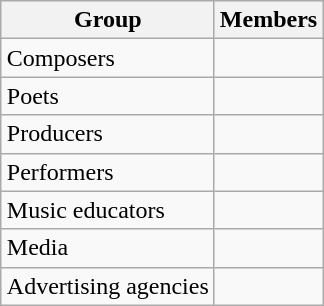<table class="wikitable collapsible" style="margin: 1em auto 1em auto">
<tr>
<th>Group</th>
<th>Members</th>
</tr>
<tr>
<td>Composers</td>
<td></td>
</tr>
<tr>
<td>Poets</td>
<td></td>
</tr>
<tr>
<td>Producers</td>
<td></td>
</tr>
<tr>
<td>Performers</td>
<td></td>
</tr>
<tr>
<td>Music educators</td>
<td></td>
</tr>
<tr>
<td>Media</td>
<td></td>
</tr>
<tr>
<td>Advertising agencies</td>
<td></td>
</tr>
</table>
